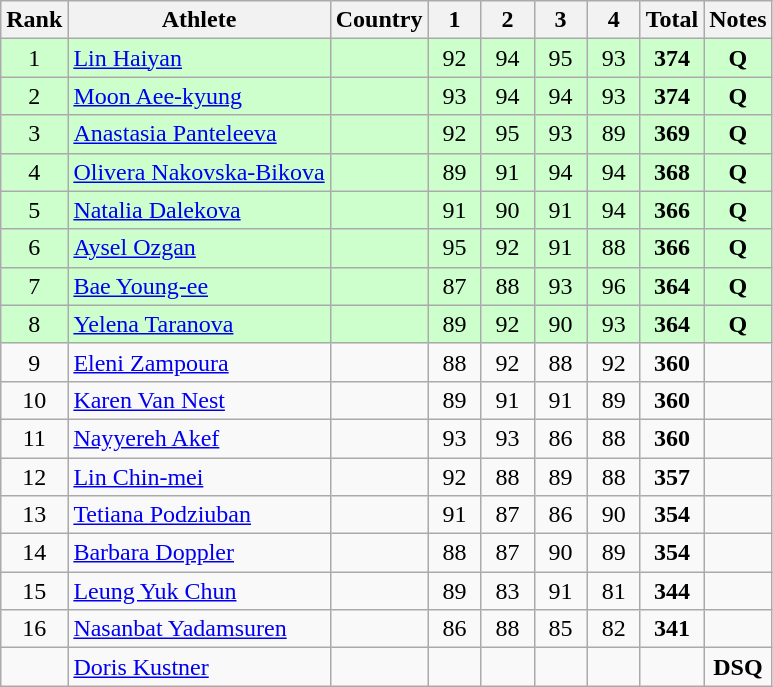<table class="wikitable sortable" style="text-align:center">
<tr>
<th>Rank</th>
<th>Athlete</th>
<th>Country</th>
<th style="width: 28px">1</th>
<th style="width: 28px">2</th>
<th style="width: 28px">3</th>
<th style="width: 28px">4</th>
<th>Total</th>
<th class="unsortable">Notes</th>
</tr>
<tr bgcolor=#ccffcc>
<td>1</td>
<td align="left"><a href='#'>Lin Haiyan</a></td>
<td align="left"></td>
<td align="center">92</td>
<td align="center">94</td>
<td align="center">95</td>
<td align="center">93</td>
<td align="center"><strong>374</strong></td>
<td align="center"><strong>Q</strong></td>
</tr>
<tr bgcolor=#ccffcc>
<td>2</td>
<td align="left"><a href='#'>Moon Aee-kyung</a></td>
<td align="left"></td>
<td align="center">93</td>
<td align="center">94</td>
<td align="center">94</td>
<td align="center">93</td>
<td align="center"><strong>374</strong></td>
<td align="center"><strong>Q</strong></td>
</tr>
<tr bgcolor=#ccffcc>
<td>3</td>
<td align="left"><a href='#'>Anastasia Panteleeva</a></td>
<td align="left"></td>
<td align="center">92</td>
<td align="center">95</td>
<td align="center">93</td>
<td align="center">89</td>
<td align="center"><strong>369</strong></td>
<td align="center"><strong>Q</strong></td>
</tr>
<tr bgcolor=#ccffcc>
<td>4</td>
<td align="left"><a href='#'>Olivera Nakovska-Bikova</a></td>
<td align="left"></td>
<td align="center">89</td>
<td align="center">91</td>
<td align="center">94</td>
<td align="center">94</td>
<td align="center"><strong>368</strong></td>
<td align="center"><strong>Q</strong></td>
</tr>
<tr bgcolor=#ccffcc>
<td>5</td>
<td align="left"><a href='#'>Natalia Dalekova</a></td>
<td align="left"></td>
<td align="center">91</td>
<td align="center">90</td>
<td align="center">91</td>
<td align="center">94</td>
<td align="center"><strong>366</strong></td>
<td align="center"><strong>Q</strong></td>
</tr>
<tr bgcolor=#ccffcc>
<td>6</td>
<td align="left"><a href='#'>Aysel Ozgan</a></td>
<td align="left"></td>
<td align="center">95</td>
<td align="center">92</td>
<td align="center">91</td>
<td align="center">88</td>
<td align="center"><strong>366</strong></td>
<td align="center"><strong>Q</strong></td>
</tr>
<tr bgcolor=#ccffcc>
<td>7</td>
<td align="left"><a href='#'>Bae Young-ee</a></td>
<td align="left"></td>
<td align="center">87</td>
<td align="center">88</td>
<td align="center">93</td>
<td align="center">96</td>
<td align="center"><strong>364</strong></td>
<td align="center"><strong>Q</strong></td>
</tr>
<tr bgcolor=#ccffcc>
<td>8</td>
<td align="left"><a href='#'>Yelena Taranova</a></td>
<td align="left"></td>
<td align="center">89</td>
<td align="center">92</td>
<td align="center">90</td>
<td align="center">93</td>
<td align="center"><strong>364</strong></td>
<td align="center"><strong>Q</strong></td>
</tr>
<tr>
<td>9</td>
<td align="left"><a href='#'>Eleni Zampoura</a></td>
<td align="left"></td>
<td align="center">88</td>
<td align="center">92</td>
<td align="center">88</td>
<td align="center">92</td>
<td align="center"><strong>360</strong></td>
<td></td>
</tr>
<tr>
<td>10</td>
<td align="left"><a href='#'>Karen Van Nest</a></td>
<td align="left"></td>
<td align="center">89</td>
<td align="center">91</td>
<td align="center">91</td>
<td align="center">89</td>
<td align="center"><strong>360</strong></td>
<td></td>
</tr>
<tr>
<td>11</td>
<td align="left"><a href='#'>Nayyereh Akef</a></td>
<td align="left"></td>
<td align="center">93</td>
<td align="center">93</td>
<td align="center">86</td>
<td align="center">88</td>
<td align="center"><strong>360</strong></td>
<td></td>
</tr>
<tr>
<td>12</td>
<td align="left"><a href='#'>Lin Chin-mei</a></td>
<td align="left"></td>
<td align="center">92</td>
<td align="center">88</td>
<td align="center">89</td>
<td align="center">88</td>
<td align="center"><strong>357</strong></td>
<td></td>
</tr>
<tr>
<td>13</td>
<td align="left"><a href='#'>Tetiana Podziuban</a></td>
<td align="left"></td>
<td align="center">91</td>
<td align="center">87</td>
<td align="center">86</td>
<td align="center">90</td>
<td align="center"><strong>354</strong></td>
<td></td>
</tr>
<tr>
<td>14</td>
<td align="left"><a href='#'>Barbara Doppler</a></td>
<td align="left"></td>
<td align="center">88</td>
<td align="center">87</td>
<td align="center">90</td>
<td align="center">89</td>
<td align="center"><strong>354</strong></td>
<td></td>
</tr>
<tr>
<td>15</td>
<td align="left"><a href='#'>Leung Yuk Chun</a></td>
<td align="left"></td>
<td align="center">89</td>
<td align="center">83</td>
<td align="center">91</td>
<td align="center">81</td>
<td align="center"><strong>344</strong></td>
<td></td>
</tr>
<tr>
<td>16</td>
<td align="left"><a href='#'>Nasanbat Yadamsuren</a></td>
<td align="left"></td>
<td align="center">86</td>
<td align="center">88</td>
<td align="center">85</td>
<td align="center">82</td>
<td align="center"><strong>341</strong></td>
<td></td>
</tr>
<tr>
<td></td>
<td align="left"><a href='#'>Doris Kustner</a></td>
<td align="left"></td>
<td align="center"></td>
<td align="center"></td>
<td align="center"></td>
<td align="center"></td>
<td align="center"></td>
<td><strong>DSQ</strong></td>
</tr>
</table>
